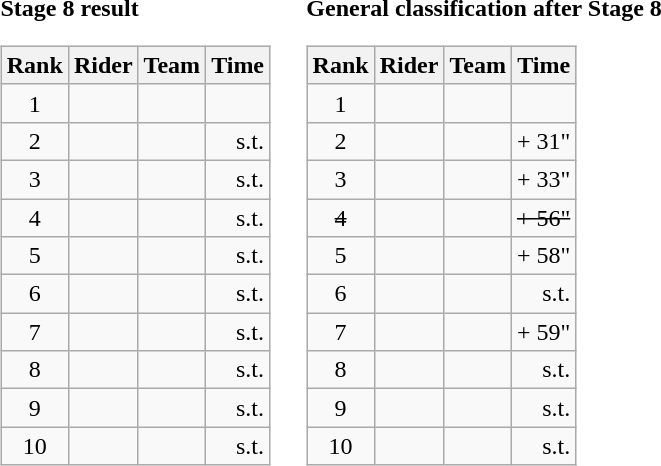<table>
<tr>
<td><strong>Stage 8 result</strong><br><table class="wikitable">
<tr>
<th scope="col">Rank</th>
<th scope="col">Rider</th>
<th scope="col">Team</th>
<th scope="col">Time</th>
</tr>
<tr>
<td style="text-align:center;">1</td>
<td></td>
<td></td>
<td style="text-align:right;"></td>
</tr>
<tr>
<td style="text-align:center;">2</td>
<td></td>
<td></td>
<td style="text-align:right;">s.t.</td>
</tr>
<tr>
<td style="text-align:center;">3</td>
<td></td>
<td></td>
<td style="text-align:right;">s.t.</td>
</tr>
<tr>
<td style="text-align:center;">4</td>
<td></td>
<td></td>
<td style="text-align:right;">s.t.</td>
</tr>
<tr>
<td style="text-align:center;">5</td>
<td></td>
<td></td>
<td style="text-align:right;">s.t.</td>
</tr>
<tr>
<td style="text-align:center;">6</td>
<td></td>
<td></td>
<td style="text-align:right;">s.t.</td>
</tr>
<tr>
<td style="text-align:center;">7</td>
<td></td>
<td></td>
<td style="text-align:right;">s.t.</td>
</tr>
<tr>
<td style="text-align:center;">8</td>
<td></td>
<td></td>
<td style="text-align:right;">s.t.</td>
</tr>
<tr>
<td style="text-align:center;">9</td>
<td></td>
<td></td>
<td style="text-align:right;">s.t.</td>
</tr>
<tr>
<td style="text-align:center;">10</td>
<td></td>
<td></td>
<td style="text-align:right;">s.t.</td>
</tr>
</table>
</td>
<td></td>
<td><strong>General classification after Stage 8</strong><br><table class="wikitable">
<tr>
<th scope="col">Rank</th>
<th scope="col">Rider</th>
<th scope="col">Team</th>
<th scope="col">Time</th>
</tr>
<tr>
<td style="text-align:center;">1</td>
<td></td>
<td></td>
<td style="text-align:right;"></td>
</tr>
<tr>
<td style="text-align:center;">2</td>
<td></td>
<td></td>
<td style="text-align:right;">+ 31"</td>
</tr>
<tr>
<td style="text-align:center;">3</td>
<td></td>
<td></td>
<td style="text-align:right;">+ 33"</td>
</tr>
<tr>
<td style="text-align:center;"><s>4</s></td>
<td><s></s></td>
<td><s></s></td>
<td style="text-align:right;"><s>+ 56"</s></td>
</tr>
<tr>
<td style="text-align:center;">5</td>
<td></td>
<td></td>
<td style="text-align:right;">+ 58"</td>
</tr>
<tr>
<td style="text-align:center;">6</td>
<td></td>
<td></td>
<td style="text-align:right;">s.t.</td>
</tr>
<tr>
<td style="text-align:center;">7</td>
<td></td>
<td></td>
<td style="text-align:right;">+ 59"</td>
</tr>
<tr>
<td style="text-align:center;">8</td>
<td></td>
<td></td>
<td style="text-align:right;">s.t.</td>
</tr>
<tr>
<td style="text-align:center;">9</td>
<td></td>
<td></td>
<td style="text-align:right;">s.t.</td>
</tr>
<tr>
<td style="text-align:center;">10</td>
<td></td>
<td></td>
<td style="text-align:right;">s.t.</td>
</tr>
</table>
</td>
</tr>
</table>
